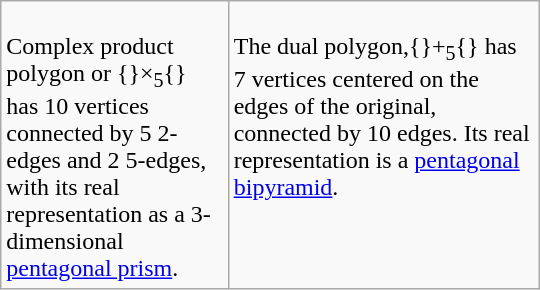<table class=wikitable align=right width=360>
<tr valign=top>
<td><br>Complex product polygon  or {}×<sub>5</sub>{} has 10 vertices connected by 5 2-edges and 2 5-edges, with its real representation as a 3-dimensional <a href='#'>pentagonal prism</a>.</td>
<td width=200><br>The dual polygon,{}+<sub>5</sub>{} has 7 vertices centered on the edges of the original, connected by 10 edges. Its real representation is a <a href='#'>pentagonal bipyramid</a>.</td>
</tr>
</table>
